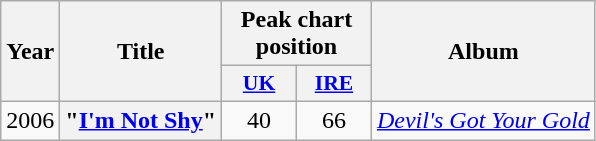<table class="wikitable plainrowheaders" style="text-align:center">
<tr>
<th scope="col" rowspan="2">Year</th>
<th scope="col" rowspan="2">Title</th>
<th scope="col" colspan="2">Peak chart position</th>
<th scope="col" rowspan="2">Album</th>
</tr>
<tr>
<th scope="col" style="width:3em;font-size:90%;"><a href='#'>UK</a></th>
<th scope="col" style="width:3em;font-size:90%;"><a href='#'>IRE</a></th>
</tr>
<tr>
<td>2006</td>
<th scope="row">"<a href='#'>I'm Not Shy</a>"</th>
<td>40</td>
<td>66</td>
<td><em><a href='#'>Devil's Got Your Gold</a></em></td>
</tr>
</table>
